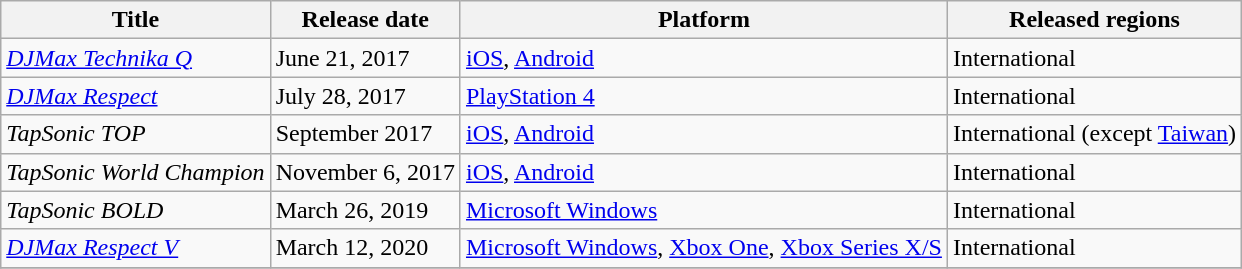<table class="wikitable sortable">
<tr>
<th>Title</th>
<th>Release date</th>
<th>Platform</th>
<th>Released regions</th>
</tr>
<tr>
<td><em><a href='#'>DJMax Technika Q</a></em></td>
<td>June 21, 2017</td>
<td><a href='#'>iOS</a>, <a href='#'>Android</a></td>
<td>International</td>
</tr>
<tr>
<td><em><a href='#'>DJMax Respect</a></em></td>
<td>July 28, 2017</td>
<td><a href='#'>PlayStation 4</a></td>
<td>International</td>
</tr>
<tr>
<td><em>TapSonic TOP</em></td>
<td>September 2017</td>
<td><a href='#'>iOS</a>, <a href='#'>Android</a></td>
<td>International (except <a href='#'>Taiwan</a>)</td>
</tr>
<tr>
<td><em>TapSonic World Champion</em></td>
<td>November 6, 2017</td>
<td><a href='#'>iOS</a>, <a href='#'>Android</a></td>
<td>International</td>
</tr>
<tr>
<td><em>TapSonic BOLD</em></td>
<td>March 26, 2019</td>
<td><a href='#'>Microsoft Windows</a></td>
<td>International</td>
</tr>
<tr>
<td><em><a href='#'>DJMax Respect V</a></em></td>
<td>March 12, 2020</td>
<td><a href='#'>Microsoft Windows</a>, <a href='#'>Xbox One</a>, <a href='#'>Xbox Series X/S</a></td>
<td>International</td>
</tr>
<tr>
</tr>
</table>
